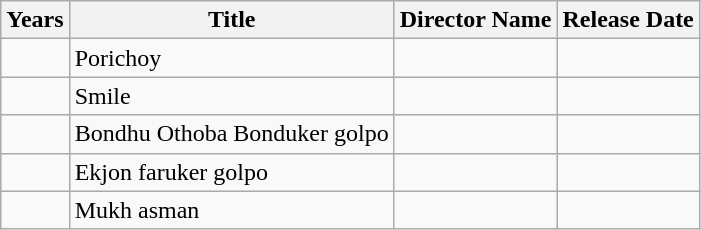<table class="wikitable">
<tr>
<th>Years</th>
<th>Title</th>
<th>Director Name</th>
<th>Release Date</th>
</tr>
<tr>
<td></td>
<td>Porichoy</td>
<td></td>
<td></td>
</tr>
<tr>
<td></td>
<td>Smile</td>
<td></td>
<td></td>
</tr>
<tr>
<td></td>
<td>Bondhu Othoba Bonduker golpo</td>
<td></td>
<td></td>
</tr>
<tr>
<td></td>
<td>Ekjon faruker golpo</td>
<td></td>
<td></td>
</tr>
<tr>
<td></td>
<td>Mukh asman</td>
<td></td>
<td></td>
</tr>
</table>
